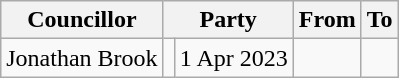<table class=wikitable>
<tr>
<th>Councillor</th>
<th colspan=2>Party</th>
<th>From</th>
<th>To</th>
</tr>
<tr>
<td>Jonathan Brook</td>
<td></td>
<td align=right>1 Apr 2023</td>
<td></td>
</tr>
</table>
